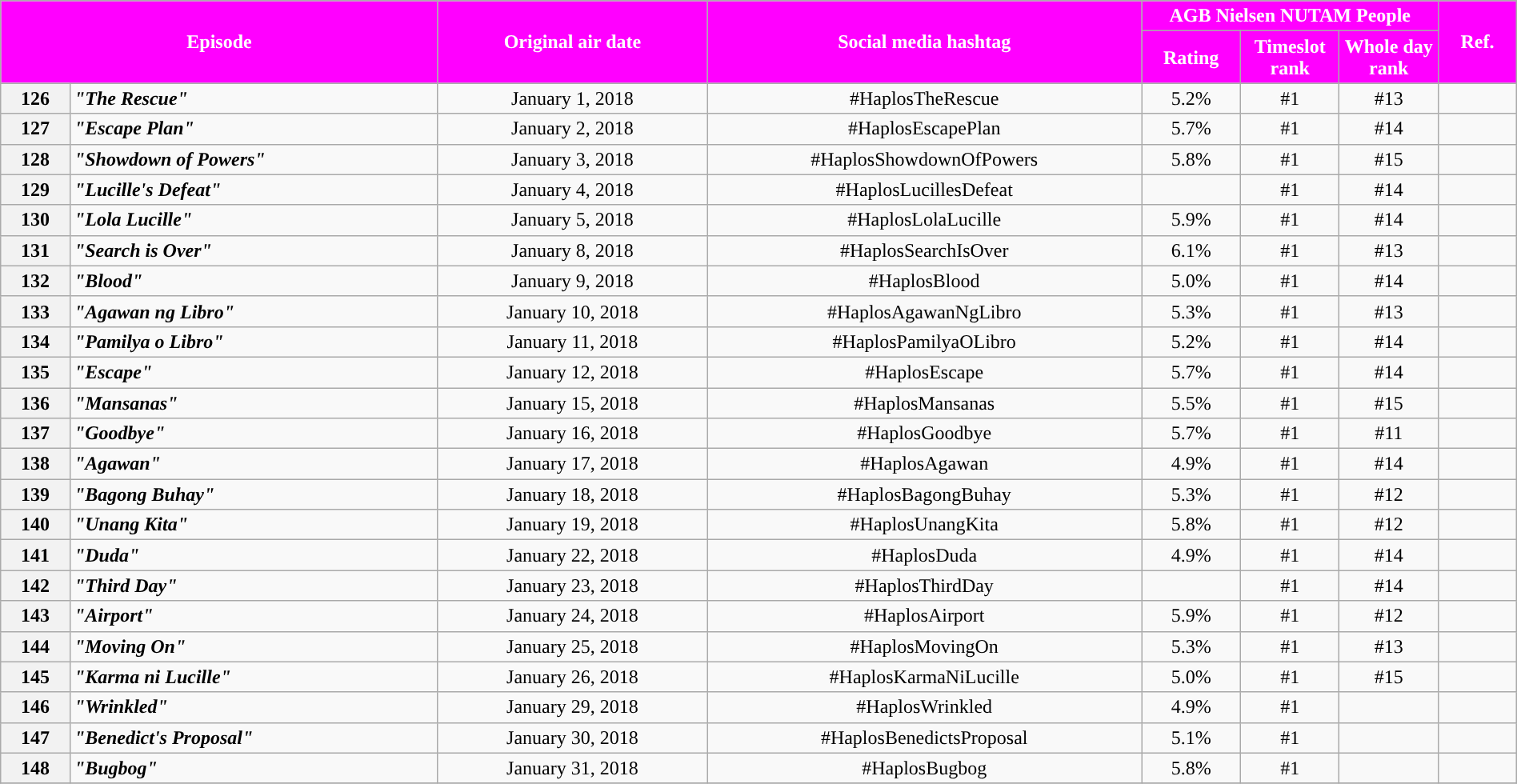<table class="wikitable" style="text-align:center; font-size:100%; line-height:18px;"  width="100%">
<tr>
<th colspan="2" rowspan="2" style="background-color:#FF00FF; color:#ffffff;">Episode</th>
<th style="background:#FF00FF; color:white" rowspan="2">Original air date</th>
<th style="background:#FF00FF; color:white" rowspan="2">Social media hashtag</th>
<th style="background-color:#FF00FF; color:#ffffff;" colspan="3">AGB Nielsen NUTAM People</th>
<th style="background-color:#FF00FF; color:#ffffff;" rowspan="2">Ref.</th>
</tr>
<tr>
<th style="background-color:#FF00FF; width:75px; color:#ffffff;">Rating</th>
<th style="background-color:#FF00FF; width:75px; color:#ffffff;">Timeslot<br>rank</th>
<th style="background-color:#FF00FF; width:75px; color:#ffffff;">Whole day<br>rank</th>
</tr>
<tr>
<th>126</th>
<td style="text-align: left;"><strong><em>"The Rescue"</em></strong></td>
<td>January 1, 2018</td>
<td>#HaplosTheRescue</td>
<td>5.2%</td>
<td>#1</td>
<td>#13</td>
<td></td>
</tr>
<tr>
<th>127</th>
<td style="text-align: left;"><strong><em>"Escape Plan"</em></strong></td>
<td>January 2, 2018</td>
<td>#HaplosEscapePlan</td>
<td>5.7%</td>
<td>#1</td>
<td>#14</td>
<td></td>
</tr>
<tr>
<th>128</th>
<td style="text-align: left;"><strong><em>"Showdown of Powers"</em></strong></td>
<td>January 3, 2018</td>
<td>#HaplosShowdownOfPowers</td>
<td>5.8%</td>
<td>#1</td>
<td>#15</td>
<td></td>
</tr>
<tr>
<th>129</th>
<td style="text-align: left;"><strong><em>"Lucille's Defeat"</em></strong></td>
<td>January 4, 2018</td>
<td>#HaplosLucillesDefeat</td>
<td></td>
<td>#1</td>
<td>#14</td>
<td></td>
</tr>
<tr>
<th>130</th>
<td style="text-align: left;"><strong><em>"Lola Lucille"</em></strong></td>
<td>January 5, 2018</td>
<td>#HaplosLolaLucille</td>
<td>5.9%</td>
<td>#1</td>
<td>#14</td>
<td></td>
</tr>
<tr>
<th>131</th>
<td style="text-align: left;"><strong><em>"Search is Over"</em></strong></td>
<td>January 8, 2018</td>
<td>#HaplosSearchIsOver</td>
<td>6.1%</td>
<td>#1</td>
<td>#13</td>
<td></td>
</tr>
<tr>
<th>132</th>
<td style="text-align: left;"><strong><em>"Blood"</em></strong></td>
<td>January 9, 2018</td>
<td>#HaplosBlood</td>
<td>5.0%</td>
<td>#1</td>
<td>#14</td>
<td></td>
</tr>
<tr>
<th>133</th>
<td style="text-align: left;"><strong><em>"Agawan ng Libro"</em></strong></td>
<td>January 10, 2018</td>
<td>#HaplosAgawanNgLibro</td>
<td>5.3%</td>
<td>#1</td>
<td>#13</td>
<td></td>
</tr>
<tr>
<th>134</th>
<td style="text-align: left;"><strong><em>"Pamilya o Libro"</em></strong></td>
<td>January 11, 2018</td>
<td>#HaplosPamilyaOLibro</td>
<td>5.2%</td>
<td>#1</td>
<td>#14</td>
<td></td>
</tr>
<tr>
<th>135</th>
<td style="text-align: left;"><strong><em>"Escape"</em></strong></td>
<td>January 12, 2018</td>
<td>#HaplosEscape</td>
<td>5.7%</td>
<td>#1</td>
<td>#14</td>
<td></td>
</tr>
<tr>
<th>136</th>
<td style="text-align: left;"><strong><em>"Mansanas"</em></strong></td>
<td>January 15, 2018</td>
<td>#HaplosMansanas</td>
<td>5.5%</td>
<td>#1</td>
<td>#15</td>
<td></td>
</tr>
<tr>
<th>137</th>
<td style="text-align: left;"><strong><em>"Goodbye"</em></strong></td>
<td>January 16, 2018</td>
<td>#HaplosGoodbye</td>
<td>5.7%</td>
<td>#1</td>
<td>#11</td>
<td></td>
</tr>
<tr>
<th>138</th>
<td style="text-align: left;"><strong><em>"Agawan"</em></strong></td>
<td>January 17, 2018</td>
<td>#HaplosAgawan</td>
<td>4.9%</td>
<td>#1</td>
<td>#14</td>
<td></td>
</tr>
<tr>
<th>139</th>
<td style="text-align: left;"><strong><em>"Bagong Buhay"</em></strong></td>
<td>January 18, 2018</td>
<td>#HaplosBagongBuhay</td>
<td>5.3%</td>
<td>#1</td>
<td>#12</td>
<td></td>
</tr>
<tr>
<th>140</th>
<td style="text-align: left;"><strong><em>"Unang Kita"</em></strong></td>
<td>January 19, 2018</td>
<td>#HaplosUnangKita</td>
<td>5.8%</td>
<td>#1</td>
<td>#12</td>
<td></td>
</tr>
<tr>
<th>141</th>
<td style="text-align: left;"><strong><em>"Duda"</em></strong></td>
<td>January 22, 2018</td>
<td>#HaplosDuda</td>
<td>4.9%</td>
<td>#1</td>
<td>#14</td>
<td></td>
</tr>
<tr>
<th>142</th>
<td style="text-align: left;"><strong><em>"Third Day"</em></strong></td>
<td>January 23, 2018</td>
<td>#HaplosThirdDay</td>
<td></td>
<td>#1</td>
<td>#14</td>
<td></td>
</tr>
<tr>
<th>143</th>
<td style="text-align: left;"><strong><em>"Airport"</em></strong></td>
<td>January 24, 2018</td>
<td>#HaplosAirport</td>
<td>5.9%</td>
<td>#1</td>
<td>#12</td>
<td></td>
</tr>
<tr>
<th>144</th>
<td style="text-align: left;"><strong><em>"Moving On"</em></strong></td>
<td>January 25, 2018</td>
<td>#HaplosMovingOn</td>
<td>5.3%</td>
<td>#1</td>
<td>#13</td>
<td></td>
</tr>
<tr>
<th>145</th>
<td style="text-align: left;"><strong><em>"Karma ni Lucille"</em></strong></td>
<td>January 26, 2018</td>
<td>#HaplosKarmaNiLucille</td>
<td>5.0%</td>
<td>#1</td>
<td>#15</td>
<td></td>
</tr>
<tr>
<th>146</th>
<td style="text-align: left;"><strong><em>"Wrinkled"</em></strong></td>
<td>January 29, 2018</td>
<td>#HaplosWrinkled</td>
<td>4.9%</td>
<td>#1</td>
<td></td>
<td></td>
</tr>
<tr>
<th>147</th>
<td style="text-align: left;"><strong><em>"Benedict's Proposal"</em></strong></td>
<td>January 30, 2018</td>
<td>#HaplosBenedictsProposal</td>
<td>5.1%</td>
<td>#1</td>
<td></td>
<td></td>
</tr>
<tr>
<th>148</th>
<td style="text-align: left;"><strong><em>"Bugbog"</em></strong></td>
<td>January 31, 2018</td>
<td>#HaplosBugbog</td>
<td>5.8%</td>
<td>#1</td>
<td></td>
<td></td>
</tr>
<tr>
</tr>
</table>
